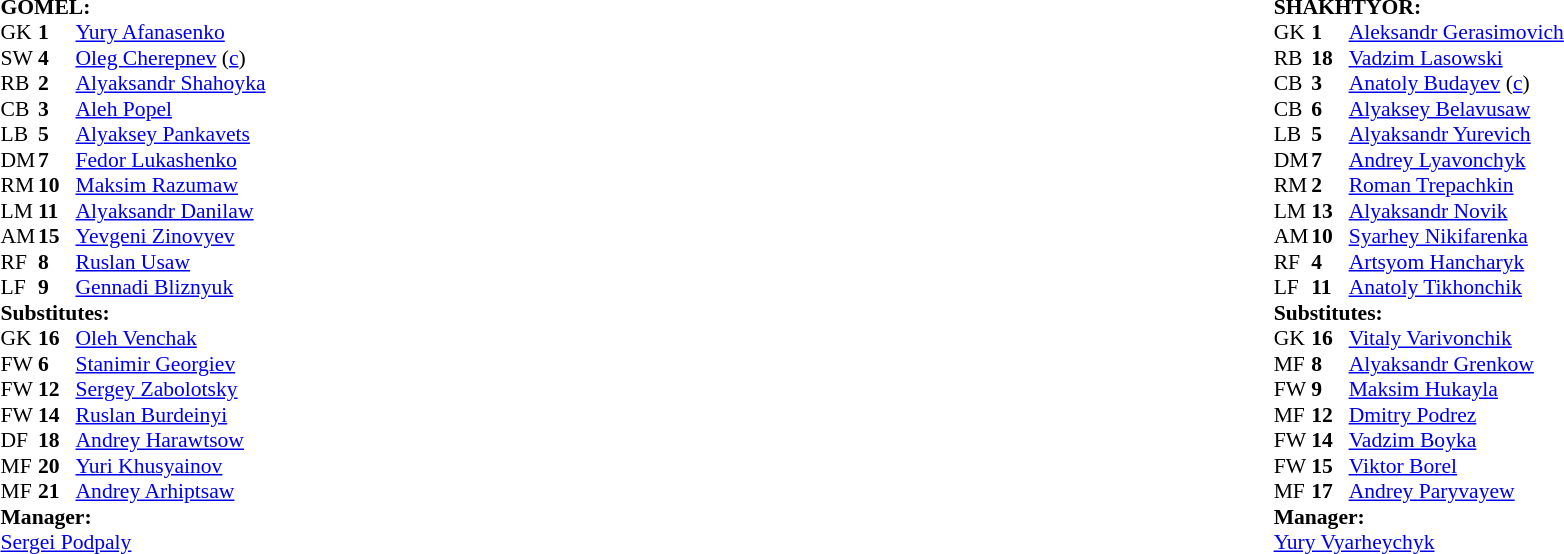<table width="100%">
<tr>
<td valign="top" width="50%"><br><table style="font-size: 90%" cellspacing="0" cellpadding="0">
<tr>
<td colspan="4"><br><strong>GOMEL:</strong></td>
</tr>
<tr>
<th width=25></th>
<th width=25></th>
</tr>
<tr>
<td>GK</td>
<td><strong>1</strong></td>
<td> <a href='#'>Yury Afanasenko</a></td>
</tr>
<tr>
<td>SW</td>
<td><strong>4</strong></td>
<td> <a href='#'>Oleg Cherepnev</a> (<a href='#'>c</a>)</td>
</tr>
<tr>
<td>RB</td>
<td><strong>2</strong></td>
<td> <a href='#'>Alyaksandr Shahoyka</a></td>
</tr>
<tr>
<td>CB</td>
<td><strong>3</strong></td>
<td> <a href='#'>Aleh Popel</a></td>
<td></td>
<td></td>
</tr>
<tr>
<td>LB</td>
<td><strong>5</strong></td>
<td> <a href='#'>Alyaksey Pankavets</a></td>
</tr>
<tr>
<td>DM</td>
<td><strong>7</strong></td>
<td> <a href='#'>Fedor Lukashenko</a></td>
<td></td>
</tr>
<tr>
<td>RM</td>
<td><strong>10</strong></td>
<td> <a href='#'>Maksim Razumaw</a></td>
</tr>
<tr>
<td>LM</td>
<td><strong>11</strong></td>
<td> <a href='#'>Alyaksandr Danilaw</a></td>
</tr>
<tr>
<td>AM</td>
<td><strong>15</strong></td>
<td> <a href='#'>Yevgeni Zinovyev</a></td>
<td></td>
<td></td>
</tr>
<tr>
<td>RF</td>
<td><strong>8</strong></td>
<td> <a href='#'>Ruslan Usaw</a></td>
<td></td>
<td></td>
</tr>
<tr>
<td>LF</td>
<td><strong>9</strong></td>
<td> <a href='#'>Gennadi Bliznyuk</a></td>
</tr>
<tr>
<td colspan=3><strong>Substitutes:</strong></td>
</tr>
<tr>
<td>GK</td>
<td><strong>16</strong></td>
<td> <a href='#'>Oleh Venchak</a></td>
</tr>
<tr>
<td>FW</td>
<td><strong>6</strong></td>
<td> <a href='#'>Stanimir Georgiev</a></td>
</tr>
<tr>
<td>FW</td>
<td><strong>12</strong></td>
<td> <a href='#'>Sergey Zabolotsky</a></td>
<td></td>
<td></td>
</tr>
<tr>
<td>FW</td>
<td><strong>14</strong></td>
<td> <a href='#'>Ruslan Burdeinyi</a></td>
</tr>
<tr>
<td>DF</td>
<td><strong>18</strong></td>
<td> <a href='#'>Andrey Harawtsow</a></td>
<td></td>
<td></td>
</tr>
<tr>
<td>MF</td>
<td><strong>20</strong></td>
<td> <a href='#'>Yuri Khusyainov</a></td>
<td></td>
<td></td>
</tr>
<tr>
<td>MF</td>
<td><strong>21</strong></td>
<td> <a href='#'>Andrey Arhiptsaw</a></td>
</tr>
<tr>
<td colspan=3><strong>Manager:</strong></td>
</tr>
<tr>
<td colspan="4"> <a href='#'>Sergei Podpaly</a></td>
</tr>
</table>
</td>
<td valign="top"></td>
<td valign="top" width="50%"><br><table style="font-size: 90%" cellspacing="0" cellpadding="0" align=center>
<tr>
<td colspan="4"><br><strong>SHAKHTYOR:</strong></td>
</tr>
<tr>
<th width=25></th>
<th width=25></th>
</tr>
<tr>
<td>GK</td>
<td><strong>1</strong></td>
<td> <a href='#'>Aleksandr Gerasimovich</a></td>
</tr>
<tr>
<td>RB</td>
<td><strong>18</strong></td>
<td> <a href='#'>Vadzim Lasowski</a></td>
<td></td>
<td></td>
</tr>
<tr>
<td>CB</td>
<td><strong>3</strong></td>
<td> <a href='#'>Anatoly Budayev</a> (<a href='#'>c</a>)</td>
</tr>
<tr>
<td>CB</td>
<td><strong>6</strong></td>
<td> <a href='#'>Alyaksey Belavusaw</a></td>
</tr>
<tr>
<td>LB</td>
<td><strong>5</strong></td>
<td> <a href='#'>Alyaksandr Yurevich</a></td>
</tr>
<tr>
<td>DM</td>
<td><strong>7</strong></td>
<td> <a href='#'>Andrey Lyavonchyk</a></td>
</tr>
<tr>
<td>RM</td>
<td><strong>2</strong></td>
<td> <a href='#'>Roman Trepachkin</a></td>
</tr>
<tr>
<td>LM</td>
<td><strong>13</strong></td>
<td> <a href='#'>Alyaksandr Novik</a></td>
<td></td>
<td></td>
</tr>
<tr>
<td>AM</td>
<td><strong>10</strong></td>
<td> <a href='#'>Syarhey Nikifarenka</a></td>
</tr>
<tr>
<td>RF</td>
<td><strong>4</strong></td>
<td> <a href='#'>Artsyom Hancharyk</a></td>
<td></td>
<td></td>
</tr>
<tr>
<td>LF</td>
<td><strong>11</strong></td>
<td> <a href='#'>Anatoly Tikhonchik</a></td>
</tr>
<tr>
<td colspan=3><strong>Substitutes:</strong></td>
</tr>
<tr>
<td>GK</td>
<td><strong>16</strong></td>
<td> <a href='#'>Vitaly Varivonchik</a></td>
</tr>
<tr>
<td>MF</td>
<td><strong>8</strong></td>
<td> <a href='#'>Alyaksandr Grenkow</a></td>
<td></td>
<td></td>
</tr>
<tr>
<td>FW</td>
<td><strong>9</strong></td>
<td> <a href='#'>Maksim Hukayla</a></td>
</tr>
<tr>
<td>MF</td>
<td><strong>12</strong></td>
<td> <a href='#'>Dmitry Podrez</a></td>
</tr>
<tr>
<td>FW</td>
<td><strong>14</strong></td>
<td> <a href='#'>Vadzim Boyka</a></td>
</tr>
<tr>
<td>FW</td>
<td><strong>15</strong></td>
<td> <a href='#'>Viktor Borel</a></td>
<td></td>
<td></td>
</tr>
<tr>
<td>MF</td>
<td><strong>17</strong></td>
<td> <a href='#'>Andrey Paryvayew</a></td>
<td></td>
<td></td>
</tr>
<tr>
<td colspan=3><strong>Manager:</strong></td>
</tr>
<tr>
<td colspan="4"> <a href='#'>Yury Vyarheychyk</a></td>
</tr>
<tr>
</tr>
</table>
</td>
</tr>
</table>
